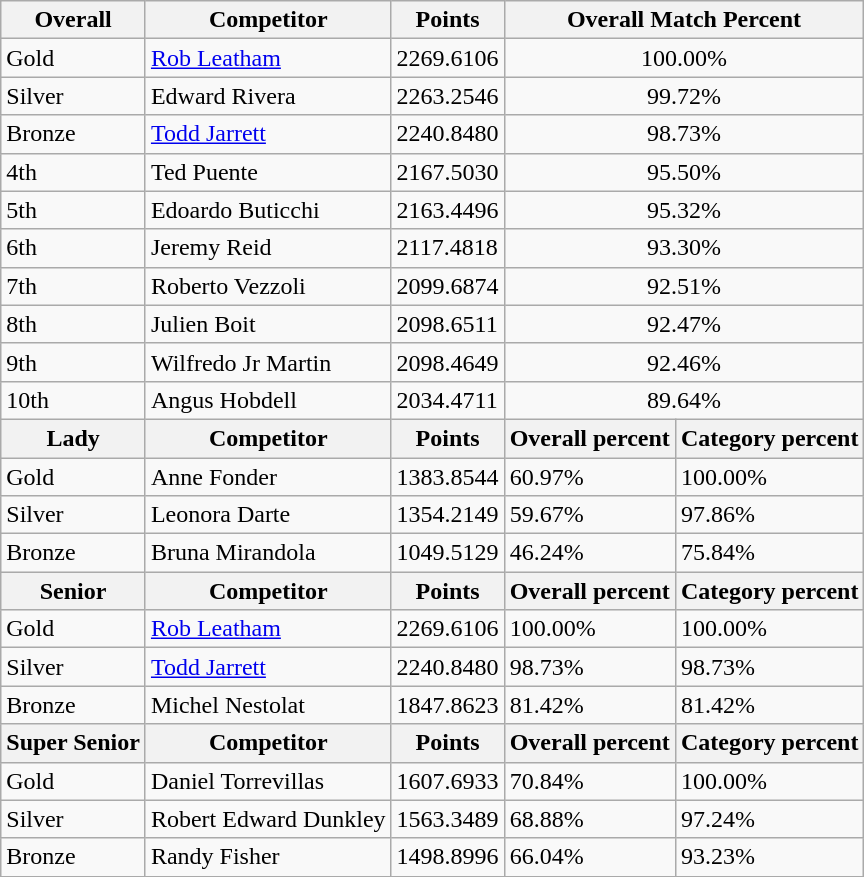<table class="wikitable sortable" style="text-align: left;">
<tr>
<th>Overall</th>
<th>Competitor</th>
<th>Points</th>
<th colspan="2">Overall Match Percent</th>
</tr>
<tr>
<td> Gold</td>
<td><a href='#'>Rob Leatham</a></td>
<td>2269.6106</td>
<td colspan="2" style="text-align: center;">100.00%</td>
</tr>
<tr>
<td> Silver</td>
<td>Edward Rivera</td>
<td>2263.2546</td>
<td colspan="2" style="text-align: center;">99.72%</td>
</tr>
<tr>
<td> Bronze</td>
<td><a href='#'>Todd Jarrett</a></td>
<td>2240.8480</td>
<td colspan="2" style="text-align: center;">98.73%</td>
</tr>
<tr>
<td>4th</td>
<td>Ted Puente</td>
<td>2167.5030</td>
<td colspan="2" style="text-align: center;">95.50%</td>
</tr>
<tr>
<td>5th</td>
<td>Edoardo Buticchi</td>
<td>2163.4496</td>
<td colspan="2" style="text-align: center;">95.32%</td>
</tr>
<tr>
<td>6th</td>
<td>Jeremy Reid</td>
<td>2117.4818</td>
<td colspan="2" style="text-align: center;">93.30%</td>
</tr>
<tr>
<td>7th</td>
<td>Roberto Vezzoli</td>
<td>2099.6874</td>
<td colspan="2" style="text-align: center;">92.51%</td>
</tr>
<tr>
<td>8th</td>
<td>Julien Boit</td>
<td>2098.6511</td>
<td colspan="2" style="text-align: center;">92.47%</td>
</tr>
<tr>
<td>9th</td>
<td>Wilfredo Jr Martin</td>
<td>2098.4649</td>
<td colspan="2" style="text-align: center;">92.46%</td>
</tr>
<tr>
<td>10th</td>
<td>Angus Hobdell</td>
<td>2034.4711</td>
<td colspan="2" style="text-align: center;">89.64%</td>
</tr>
<tr>
<th>Lady</th>
<th>Competitor</th>
<th>Points</th>
<th>Overall percent</th>
<th>Category percent</th>
</tr>
<tr>
<td> Gold</td>
<td>Anne Fonder</td>
<td>1383.8544</td>
<td>60.97%</td>
<td>100.00%</td>
</tr>
<tr>
<td> Silver</td>
<td>Leonora Darte</td>
<td>1354.2149</td>
<td>59.67%</td>
<td>97.86%</td>
</tr>
<tr>
<td> Bronze</td>
<td>Bruna Mirandola</td>
<td>1049.5129</td>
<td>46.24%</td>
<td>75.84%</td>
</tr>
<tr>
<th>Senior</th>
<th>Competitor</th>
<th>Points</th>
<th>Overall percent</th>
<th>Category percent</th>
</tr>
<tr>
<td> Gold</td>
<td><a href='#'>Rob Leatham</a></td>
<td>2269.6106</td>
<td>100.00%</td>
<td>100.00%</td>
</tr>
<tr>
<td> Silver</td>
<td><a href='#'>Todd Jarrett</a></td>
<td>2240.8480</td>
<td>98.73%</td>
<td>98.73%</td>
</tr>
<tr>
<td> Bronze</td>
<td>Michel Nestolat</td>
<td>1847.8623</td>
<td>81.42%</td>
<td>81.42%</td>
</tr>
<tr>
<th>Super Senior</th>
<th>Competitor</th>
<th>Points</th>
<th>Overall percent</th>
<th>Category percent</th>
</tr>
<tr>
<td> Gold</td>
<td>Daniel Torrevillas</td>
<td>1607.6933</td>
<td>70.84%</td>
<td>100.00%</td>
</tr>
<tr>
<td> Silver</td>
<td>Robert Edward Dunkley</td>
<td>1563.3489</td>
<td>68.88%</td>
<td>97.24%</td>
</tr>
<tr>
<td> Bronze</td>
<td>Randy Fisher</td>
<td>1498.8996</td>
<td>66.04%</td>
<td>93.23%</td>
</tr>
<tr>
</tr>
</table>
